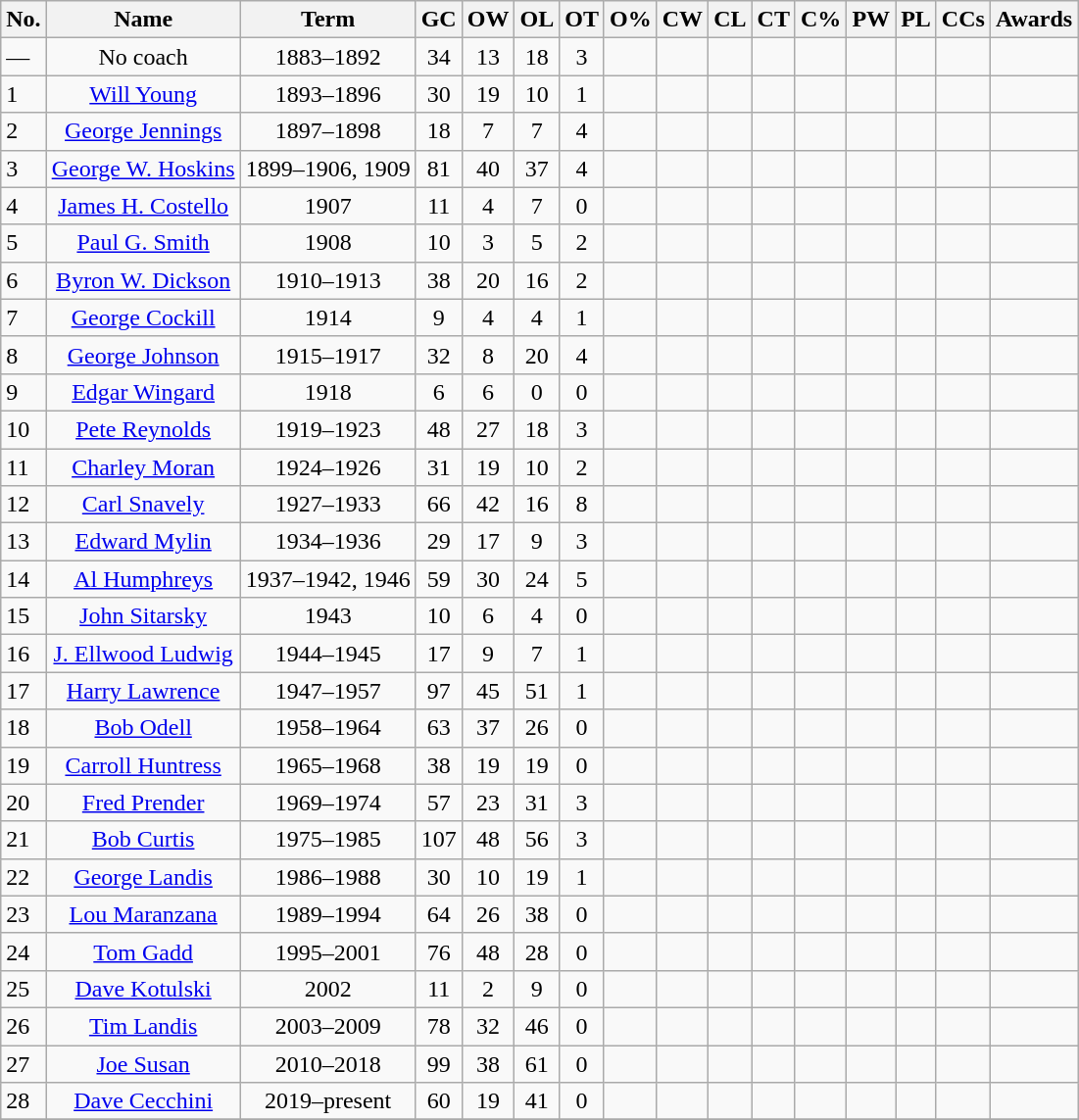<table class="wikitable sortable">
<tr>
<th>No.</th>
<th>Name</th>
<th>Term</th>
<th>GC</th>
<th>OW</th>
<th>OL</th>
<th>OT</th>
<th>O%</th>
<th>CW</th>
<th>CL</th>
<th>CT</th>
<th>C%</th>
<th>PW</th>
<th>PL</th>
<th>CCs</th>
<th class="unsortable">Awards</th>
</tr>
<tr>
<td>—</td>
<td align="center">No coach</td>
<td align="center">1883–1892</td>
<td align="center">34</td>
<td align="center">13</td>
<td align="center">18</td>
<td align="center">3</td>
<td align="center"></td>
<td align="center"></td>
<td align="center"></td>
<td align="center"></td>
<td align="center"></td>
<td align="center"></td>
<td align="center"></td>
<td align="center"></td>
<td align="center"></td>
</tr>
<tr>
<td>1</td>
<td align="center"><a href='#'>Will Young</a></td>
<td align="center">1893–1896</td>
<td align="center">30</td>
<td align="center">19</td>
<td align="center">10</td>
<td align="center">1</td>
<td align="center"></td>
<td align="center"></td>
<td align="center"></td>
<td align="center"></td>
<td align="center"></td>
<td align="center"></td>
<td align="center"></td>
<td align="center"></td>
<td align="center"></td>
</tr>
<tr>
<td>2</td>
<td align="center"><a href='#'>George Jennings</a></td>
<td align="center">1897–1898</td>
<td align="center">18</td>
<td align="center">7</td>
<td align="center">7</td>
<td align="center">4</td>
<td align="center"></td>
<td align="center"></td>
<td align="center"></td>
<td align="center"></td>
<td align="center"></td>
<td align="center"></td>
<td align="center"></td>
<td align="center"></td>
<td align="center"></td>
</tr>
<tr>
<td>3</td>
<td align="center"><a href='#'>George W. Hoskins</a></td>
<td align="center">1899–1906, 1909</td>
<td align="center">81</td>
<td align="center">40</td>
<td align="center">37</td>
<td align="center">4</td>
<td align="center"></td>
<td align="center"></td>
<td align="center"></td>
<td align="center"></td>
<td align="center"></td>
<td align="center"></td>
<td align="center"></td>
<td align="center"></td>
<td align="center"></td>
</tr>
<tr>
<td>4</td>
<td align="center"><a href='#'>James H. Costello</a></td>
<td align="center">1907</td>
<td align="center">11</td>
<td align="center">4</td>
<td align="center">7</td>
<td align="center">0</td>
<td align="center"></td>
<td align="center"></td>
<td align="center"></td>
<td align="center"></td>
<td align="center"></td>
<td align="center"></td>
<td align="center"></td>
<td align="center"></td>
<td align="center"></td>
</tr>
<tr>
<td>5</td>
<td align="center"><a href='#'>Paul G. Smith</a></td>
<td align="center">1908</td>
<td align="center">10</td>
<td align="center">3</td>
<td align="center">5</td>
<td align="center">2</td>
<td align="center"></td>
<td align="center"></td>
<td align="center"></td>
<td align="center"></td>
<td align="center"></td>
<td align="center"></td>
<td align="center"></td>
<td align="center"></td>
<td align="center"></td>
</tr>
<tr>
<td>6</td>
<td align="center"><a href='#'>Byron W. Dickson</a></td>
<td align="center">1910–1913</td>
<td align="center">38</td>
<td align="center">20</td>
<td align="center">16</td>
<td align="center">2</td>
<td align="center"></td>
<td align="center"></td>
<td align="center"></td>
<td align="center"></td>
<td align="center"></td>
<td align="center"></td>
<td align="center"></td>
<td align="center"></td>
<td align="center"></td>
</tr>
<tr>
<td>7</td>
<td align="center"><a href='#'>George Cockill</a></td>
<td align="center">1914</td>
<td align="center">9</td>
<td align="center">4</td>
<td align="center">4</td>
<td align="center">1</td>
<td align="center"></td>
<td align="center"></td>
<td align="center"></td>
<td align="center"></td>
<td align="center"></td>
<td align="center"></td>
<td align="center"></td>
<td align="center"></td>
<td align="center"></td>
</tr>
<tr>
<td>8</td>
<td align="center"><a href='#'>George Johnson</a></td>
<td align="center">1915–1917</td>
<td align="center">32</td>
<td align="center">8</td>
<td align="center">20</td>
<td align="center">4</td>
<td align="center"></td>
<td align="center"></td>
<td align="center"></td>
<td align="center"></td>
<td align="center"></td>
<td align="center"></td>
<td align="center"></td>
<td align="center"></td>
<td align="center"></td>
</tr>
<tr>
<td>9</td>
<td align="center"><a href='#'>Edgar Wingard</a></td>
<td align="center">1918</td>
<td align="center">6</td>
<td align="center">6</td>
<td align="center">0</td>
<td align="center">0</td>
<td align="center"></td>
<td align="center"></td>
<td align="center"></td>
<td align="center"></td>
<td align="center"></td>
<td align="center"></td>
<td align="center"></td>
<td align="center"></td>
<td align="center"></td>
</tr>
<tr>
<td>10</td>
<td align="center"><a href='#'>Pete Reynolds</a></td>
<td align="center">1919–1923</td>
<td align="center">48</td>
<td align="center">27</td>
<td align="center">18</td>
<td align="center">3</td>
<td align="center"></td>
<td align="center"></td>
<td align="center"></td>
<td align="center"></td>
<td align="center"></td>
<td align="center"></td>
<td align="center"></td>
<td align="center"></td>
<td align="center"></td>
</tr>
<tr>
<td>11</td>
<td align="center"><a href='#'>Charley Moran</a></td>
<td align="center">1924–1926</td>
<td align="center">31</td>
<td align="center">19</td>
<td align="center">10</td>
<td align="center">2</td>
<td align="center"></td>
<td align="center"></td>
<td align="center"></td>
<td align="center"></td>
<td align="center"></td>
<td align="center"></td>
<td align="center"></td>
<td align="center"></td>
<td align="center"></td>
</tr>
<tr>
<td>12</td>
<td align="center"><a href='#'>Carl Snavely</a></td>
<td align="center">1927–1933</td>
<td align="center">66</td>
<td align="center">42</td>
<td align="center">16</td>
<td align="center">8</td>
<td align="center"></td>
<td align="center"></td>
<td align="center"></td>
<td align="center"></td>
<td align="center"></td>
<td align="center"></td>
<td align="center"></td>
<td align="center"></td>
<td align="center"></td>
</tr>
<tr>
<td>13</td>
<td align="center"><a href='#'>Edward Mylin</a></td>
<td align="center">1934–1936</td>
<td align="center">29</td>
<td align="center">17</td>
<td align="center">9</td>
<td align="center">3</td>
<td align="center"></td>
<td align="center"></td>
<td align="center"></td>
<td align="center"></td>
<td align="center"></td>
<td align="center"></td>
<td align="center"></td>
<td align="center"></td>
<td align="center"></td>
</tr>
<tr>
<td>14</td>
<td align="center"><a href='#'>Al Humphreys</a></td>
<td align="center">1937–1942, 1946</td>
<td align="center">59</td>
<td align="center">30</td>
<td align="center">24</td>
<td align="center">5</td>
<td align="center"></td>
<td align="center"></td>
<td align="center"></td>
<td align="center"></td>
<td align="center"></td>
<td align="center"></td>
<td align="center"></td>
<td align="center"></td>
<td align="center"></td>
</tr>
<tr>
<td>15</td>
<td align="center"><a href='#'>John Sitarsky</a></td>
<td align="center">1943</td>
<td align="center">10</td>
<td align="center">6</td>
<td align="center">4</td>
<td align="center">0</td>
<td align="center"></td>
<td align="center"></td>
<td align="center"></td>
<td align="center"></td>
<td align="center"></td>
<td align="center"></td>
<td align="center"></td>
<td align="center"></td>
<td align="center"></td>
</tr>
<tr>
<td>16</td>
<td align="center"><a href='#'>J. Ellwood Ludwig</a></td>
<td align="center">1944–1945</td>
<td align="center">17</td>
<td align="center">9</td>
<td align="center">7</td>
<td align="center">1</td>
<td align="center"></td>
<td align="center"></td>
<td align="center"></td>
<td align="center"></td>
<td align="center"></td>
<td align="center"></td>
<td align="center"></td>
<td align="center"></td>
<td align="center"></td>
</tr>
<tr>
<td>17</td>
<td align="center"><a href='#'>Harry Lawrence</a></td>
<td align="center">1947–1957</td>
<td align="center">97</td>
<td align="center">45</td>
<td align="center">51</td>
<td align="center">1</td>
<td align="center"></td>
<td align="center"></td>
<td align="center"></td>
<td align="center"></td>
<td align="center"></td>
<td align="center"></td>
<td align="center"></td>
<td align="center"></td>
<td align="center"></td>
</tr>
<tr>
<td>18</td>
<td align="center"><a href='#'>Bob Odell</a></td>
<td align="center">1958–1964</td>
<td align="center">63</td>
<td align="center">37</td>
<td align="center">26</td>
<td align="center">0</td>
<td align="center"></td>
<td align="center"></td>
<td align="center"></td>
<td align="center"></td>
<td align="center"></td>
<td align="center"></td>
<td align="center"></td>
<td align="center"></td>
<td align="center"></td>
</tr>
<tr>
<td>19</td>
<td align="center"><a href='#'>Carroll Huntress</a></td>
<td align="center">1965–1968</td>
<td align="center">38</td>
<td align="center">19</td>
<td align="center">19</td>
<td align="center">0</td>
<td align="center"></td>
<td align="center"></td>
<td align="center"></td>
<td align="center"></td>
<td align="center"></td>
<td align="center"></td>
<td align="center"></td>
<td align="center"></td>
<td align="center"></td>
</tr>
<tr>
<td>20</td>
<td align="center"><a href='#'>Fred Prender</a></td>
<td align="center">1969–1974</td>
<td align="center">57</td>
<td align="center">23</td>
<td align="center">31</td>
<td align="center">3</td>
<td align="center"></td>
<td align="center"></td>
<td align="center"></td>
<td align="center"></td>
<td align="center"></td>
<td align="center"></td>
<td align="center"></td>
<td align="center"></td>
<td align="center"></td>
</tr>
<tr>
<td>21</td>
<td align="center"><a href='#'>Bob Curtis</a></td>
<td align="center">1975–1985</td>
<td align="center">107</td>
<td align="center">48</td>
<td align="center">56</td>
<td align="center">3</td>
<td align="center"></td>
<td align="center"></td>
<td align="center"></td>
<td align="center"></td>
<td align="center"></td>
<td align="center"></td>
<td align="center"></td>
<td align="center"></td>
<td align="center"></td>
</tr>
<tr>
<td>22</td>
<td align="center"><a href='#'>George Landis</a></td>
<td align="center">1986–1988</td>
<td align="center">30</td>
<td align="center">10</td>
<td align="center">19</td>
<td align="center">1</td>
<td align="center"></td>
<td align="center"></td>
<td align="center"></td>
<td align="center"></td>
<td align="center"></td>
<td align="center"></td>
<td align="center"></td>
<td align="center"></td>
<td align="center"></td>
</tr>
<tr>
<td>23</td>
<td align="center"><a href='#'>Lou Maranzana</a></td>
<td align="center">1989–1994</td>
<td align="center">64</td>
<td align="center">26</td>
<td align="center">38</td>
<td align="center">0</td>
<td align="center"></td>
<td align="center"></td>
<td align="center"></td>
<td align="center"></td>
<td align="center"></td>
<td align="center"></td>
<td align="center"></td>
<td align="center"></td>
</tr>
<tr>
<td>24</td>
<td align="center"><a href='#'>Tom Gadd</a></td>
<td align="center">1995–2001</td>
<td align="center">76</td>
<td align="center">48</td>
<td align="center">28</td>
<td align="center">0</td>
<td align="center"></td>
<td align="center"></td>
<td align="center"></td>
<td align="center"></td>
<td align="center"></td>
<td align="center"></td>
<td align="center"></td>
<td align="center"></td>
<td align="center"></td>
</tr>
<tr>
<td>25</td>
<td align="center"><a href='#'>Dave Kotulski</a></td>
<td align="center">2002</td>
<td align="center">11</td>
<td align="center">2</td>
<td align="center">9</td>
<td align="center">0</td>
<td align="center"></td>
<td align="center"></td>
<td align="center"></td>
<td align="center"></td>
<td align="center"></td>
<td align="center"></td>
<td align="center"></td>
<td align="center"></td>
<td align="center"></td>
</tr>
<tr>
<td>26</td>
<td align="center"><a href='#'>Tim Landis</a></td>
<td align="center">2003–2009</td>
<td align="center">78</td>
<td align="center">32</td>
<td align="center">46</td>
<td align="center">0</td>
<td align="center"></td>
<td align="center"></td>
<td align="center"></td>
<td align="center"></td>
<td align="center"></td>
<td align="center"></td>
<td align="center"></td>
<td align="center"></td>
<td align="center"></td>
</tr>
<tr>
<td>27</td>
<td align="center"><a href='#'>Joe Susan</a></td>
<td align="center">2010–2018</td>
<td align="center">99</td>
<td align="center">38</td>
<td align="center">61</td>
<td align="center">0</td>
<td align="center"></td>
<td align="center"></td>
<td align="center"></td>
<td align="center"></td>
<td align="center"></td>
<td align="center"></td>
<td align="center"></td>
<td align="center"></td>
<td align="center"></td>
</tr>
<tr>
<td>28</td>
<td align="center"><a href='#'>Dave Cecchini</a></td>
<td align="center">2019–present</td>
<td align="center">60</td>
<td align="center">19</td>
<td align="center">41</td>
<td align="center">0</td>
<td align="center"></td>
<td align="center"></td>
<td align="center"></td>
<td align="center"></td>
<td align="center"></td>
<td align="center"></td>
<td align="center"></td>
<td align="center"></td>
<td align="center"></td>
</tr>
<tr>
</tr>
</table>
